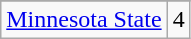<table class="wikitable sortable">
<tr>
</tr>
<tr>
<td><a href='#'>Minnesota State</a></td>
<td align=center>4</td>
</tr>
</table>
